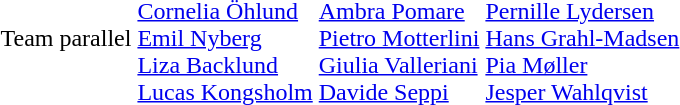<table>
<tr>
<td>Team parallel</td>
<td colspan=2><br><a href='#'>Cornelia Öhlund</a><br><a href='#'>Emil Nyberg</a><br><a href='#'>Liza Backlund</a><br><a href='#'>Lucas Kongsholm</a></td>
<td colspan=2><br><a href='#'>Ambra Pomare</a><br><a href='#'>Pietro Motterlini</a><br><a href='#'>Giulia Valleriani</a><br><a href='#'>Davide Seppi</a></td>
<td colspan=2><br><a href='#'>Pernille Lydersen</a><br><a href='#'>Hans Grahl-Madsen</a><br><a href='#'>Pia Møller</a><br><a href='#'>Jesper Wahlqvist</a></td>
</tr>
</table>
